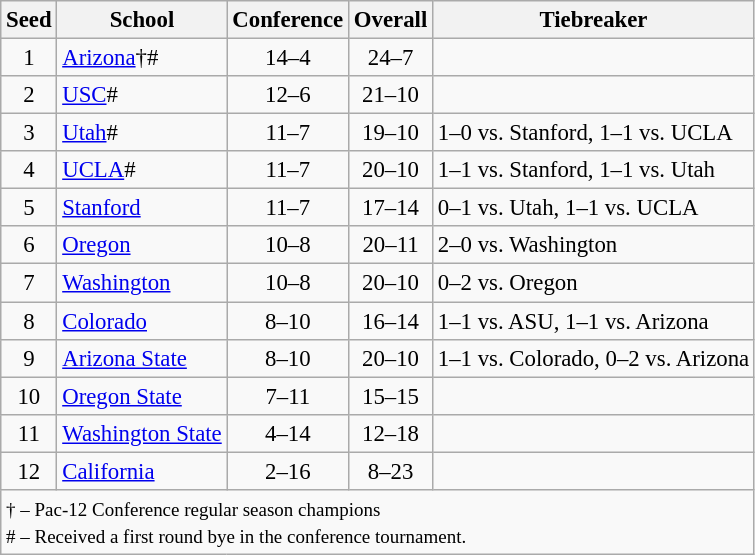<table class="wikitable" style="white-space:nowrap; font-size:95%; text-align:center">
<tr>
<th>Seed</th>
<th>School</th>
<th>Conference</th>
<th>Overall</th>
<th>Tiebreaker</th>
</tr>
<tr>
<td>1</td>
<td align=left><a href='#'>Arizona</a>†#</td>
<td>14–4</td>
<td>24–7</td>
<td></td>
</tr>
<tr>
<td>2</td>
<td align=left><a href='#'>USC</a>#</td>
<td>12–6</td>
<td>21–10</td>
<td></td>
</tr>
<tr>
<td>3</td>
<td align=left><a href='#'>Utah</a>#</td>
<td>11–7</td>
<td>19–10</td>
<td align=left>1–0 vs. Stanford, 1–1 vs. UCLA</td>
</tr>
<tr>
<td>4</td>
<td align=left><a href='#'>UCLA</a>#</td>
<td>11–7</td>
<td>20–10</td>
<td align=left>1–1 vs. Stanford, 1–1 vs. Utah</td>
</tr>
<tr>
<td>5</td>
<td align=left><a href='#'>Stanford</a></td>
<td>11–7</td>
<td>17–14</td>
<td align=left>0–1 vs. Utah, 1–1 vs. UCLA</td>
</tr>
<tr –>
<td>6</td>
<td align=left><a href='#'>Oregon</a></td>
<td>10–8</td>
<td>20–11</td>
<td align=left>2–0 vs. Washington</td>
</tr>
<tr>
<td>7</td>
<td align=left><a href='#'>Washington</a></td>
<td>10–8</td>
<td>20–10</td>
<td align=left>0–2 vs. Oregon</td>
</tr>
<tr>
<td>8</td>
<td align=left><a href='#'>Colorado</a></td>
<td>8–10</td>
<td>16–14</td>
<td align=left>1–1 vs. ASU, 1–1 vs. Arizona</td>
</tr>
<tr>
<td>9</td>
<td align=left><a href='#'>Arizona State</a></td>
<td>8–10</td>
<td>20–10</td>
<td align=left>1–1 vs. Colorado, 0–2 vs. Arizona</td>
</tr>
<tr>
<td>10</td>
<td align=left><a href='#'>Oregon State</a></td>
<td>7–11</td>
<td>15–15</td>
<td></td>
</tr>
<tr>
<td>11</td>
<td align=left><a href='#'>Washington State</a></td>
<td>4–14</td>
<td>12–18</td>
<td></td>
</tr>
<tr>
<td>12</td>
<td align=left><a href='#'>California</a></td>
<td>2–16</td>
<td>8–23</td>
<td></td>
</tr>
<tr>
<td colspan=6 align=left><small>† – Pac-12 Conference regular season champions<br># – Received a first round bye in the conference tournament.</small></td>
</tr>
</table>
